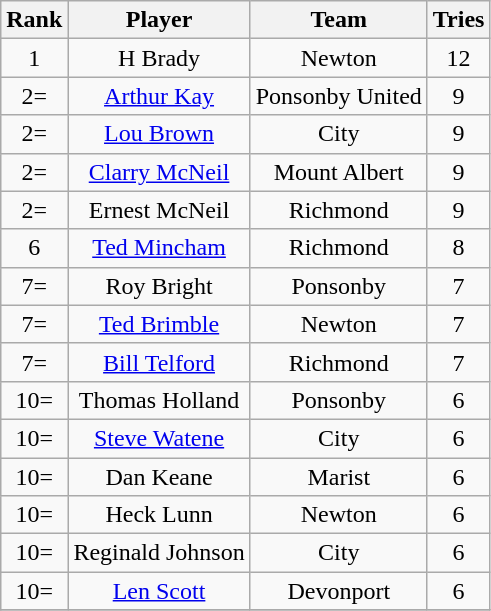<table class="wikitable sortable" style="text-align: center;">
<tr>
<th>Rank</th>
<th>Player</th>
<th>Team</th>
<th>Tries</th>
</tr>
<tr>
<td>1</td>
<td>H Brady</td>
<td>Newton</td>
<td>12</td>
</tr>
<tr>
<td>2=</td>
<td><a href='#'>Arthur Kay</a></td>
<td>Ponsonby United</td>
<td>9</td>
</tr>
<tr>
<td>2=</td>
<td><a href='#'>Lou Brown</a></td>
<td>City</td>
<td>9</td>
</tr>
<tr>
<td>2=</td>
<td><a href='#'>Clarry McNeil</a></td>
<td>Mount Albert</td>
<td>9</td>
</tr>
<tr>
<td>2=</td>
<td>Ernest McNeil</td>
<td>Richmond</td>
<td>9</td>
</tr>
<tr>
<td>6</td>
<td><a href='#'>Ted Mincham</a></td>
<td>Richmond</td>
<td>8</td>
</tr>
<tr>
<td>7=</td>
<td>Roy Bright</td>
<td>Ponsonby</td>
<td>7</td>
</tr>
<tr>
<td>7=</td>
<td><a href='#'>Ted Brimble</a></td>
<td>Newton</td>
<td>7</td>
</tr>
<tr>
<td>7=</td>
<td><a href='#'>Bill Telford</a></td>
<td>Richmond</td>
<td>7</td>
</tr>
<tr>
<td>10=</td>
<td>Thomas Holland</td>
<td>Ponsonby</td>
<td>6</td>
</tr>
<tr>
<td>10=</td>
<td><a href='#'>Steve Watene</a></td>
<td>City</td>
<td>6</td>
</tr>
<tr>
<td>10=</td>
<td>Dan Keane</td>
<td>Marist</td>
<td>6</td>
</tr>
<tr>
<td>10=</td>
<td>Heck Lunn</td>
<td>Newton</td>
<td>6</td>
</tr>
<tr>
<td>10=</td>
<td>Reginald Johnson</td>
<td>City</td>
<td>6</td>
</tr>
<tr>
<td>10=</td>
<td><a href='#'>Len Scott</a></td>
<td>Devonport</td>
<td>6</td>
</tr>
<tr>
</tr>
</table>
